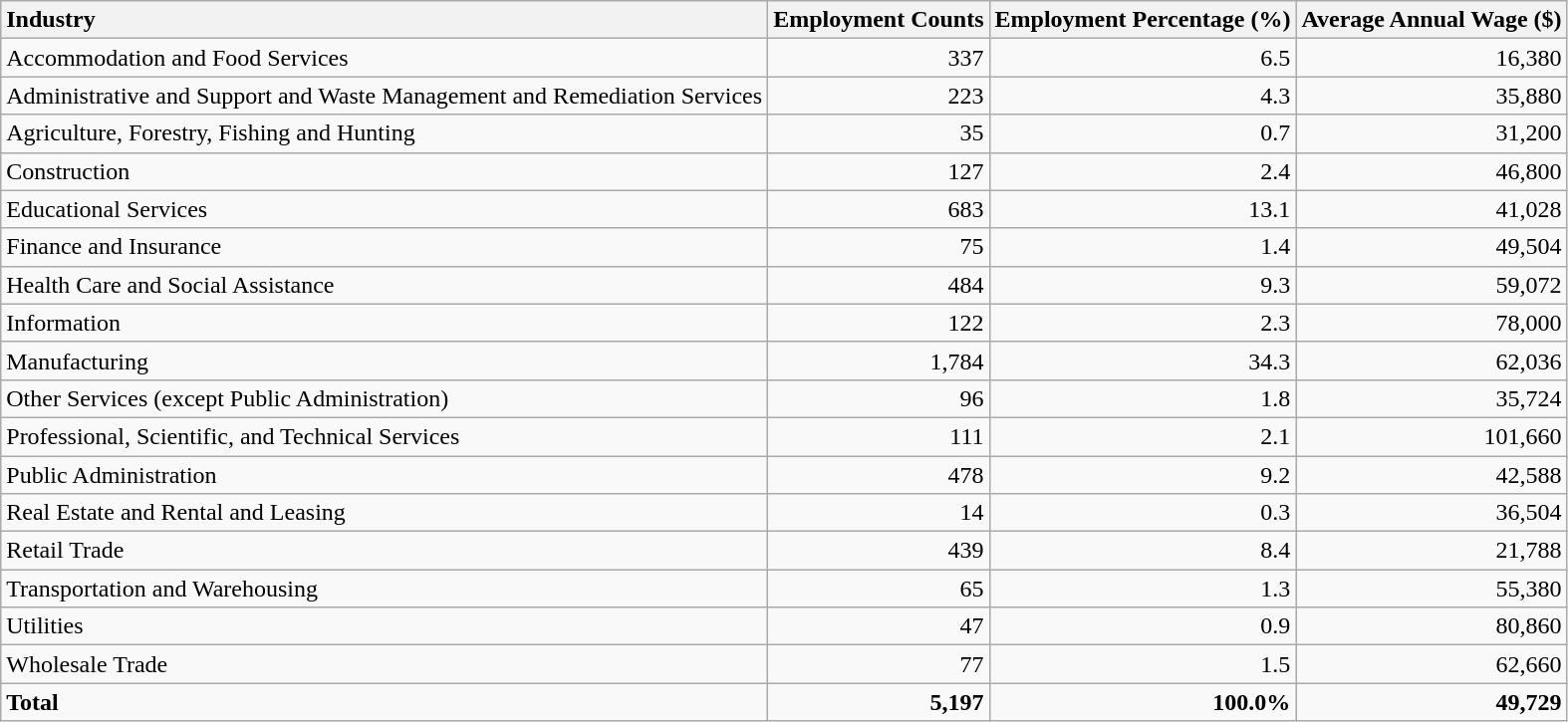<table class="wikitable sortable">
<tr>
<th style="text-align:left;">Industry</th>
<th style="text-align:right;">Employment Counts</th>
<th style="text-align:right;">Employment Percentage (%)</th>
<th style="text-align:right;">Average Annual Wage ($)</th>
</tr>
<tr>
<td style="text-align:left;">Accommodation and Food Services</td>
<td style="text-align:right;">337</td>
<td style="text-align:right;">6.5</td>
<td style="text-align:right;">16,380</td>
</tr>
<tr>
<td style="text-align:left;">Administrative and Support and Waste Management and Remediation Services</td>
<td style="text-align:right;">223</td>
<td style="text-align:right;">4.3</td>
<td style="text-align:right;">35,880</td>
</tr>
<tr>
<td style="text-align:left;">Agriculture, Forestry, Fishing and Hunting</td>
<td style="text-align:right;">35</td>
<td style="text-align:right;">0.7</td>
<td style="text-align:right;">31,200</td>
</tr>
<tr>
<td style="text-align:left;">Construction</td>
<td style="text-align:right;">127</td>
<td style="text-align:right;">2.4</td>
<td style="text-align:right;">46,800</td>
</tr>
<tr>
<td style="text-align:left;">Educational Services</td>
<td style="text-align:right;">683</td>
<td style="text-align:right;">13.1</td>
<td style="text-align:right;">41,028</td>
</tr>
<tr>
<td style="text-align:left;">Finance and Insurance</td>
<td style="text-align:right;">75</td>
<td style="text-align:right;">1.4</td>
<td style="text-align:right;">49,504</td>
</tr>
<tr>
<td style="text-align:left;">Health Care and Social Assistance</td>
<td style="text-align:right;">484</td>
<td style="text-align:right;">9.3</td>
<td style="text-align:right;">59,072</td>
</tr>
<tr>
<td style="text-align:left;">Information</td>
<td style="text-align:right;">122</td>
<td style="text-align:right;">2.3</td>
<td style="text-align:right;">78,000</td>
</tr>
<tr>
<td style="text-align:left;">Manufacturing</td>
<td style="text-align:right;">1,784</td>
<td style="text-align:right;">34.3</td>
<td style="text-align:right;">62,036</td>
</tr>
<tr>
<td style="text-align:left;">Other Services (except Public Administration)</td>
<td style="text-align:right;">96</td>
<td style="text-align:right;">1.8</td>
<td style="text-align:right;">35,724</td>
</tr>
<tr>
<td style="text-align:left;">Professional, Scientific, and Technical Services</td>
<td style="text-align:right;">111</td>
<td style="text-align:right;">2.1</td>
<td style="text-align:right;">101,660</td>
</tr>
<tr>
<td style="text-align:left;">Public Administration</td>
<td style="text-align:right;">478</td>
<td style="text-align:right;">9.2</td>
<td style="text-align:right;">42,588</td>
</tr>
<tr>
<td style="text-align:left;">Real Estate and Rental and Leasing</td>
<td style="text-align:right;">14</td>
<td style="text-align:right;">0.3</td>
<td style="text-align:right;">36,504</td>
</tr>
<tr>
<td style="text-align:left;">Retail Trade</td>
<td style="text-align:right;">439</td>
<td style="text-align:right;">8.4</td>
<td style="text-align:right;">21,788</td>
</tr>
<tr>
<td style="text-align:left;">Transportation and Warehousing</td>
<td style="text-align:right;">65</td>
<td style="text-align:right;">1.3</td>
<td style="text-align:right;">55,380</td>
</tr>
<tr>
<td style="text-align:left;">Utilities</td>
<td style="text-align:right;">47</td>
<td style="text-align:right;">0.9</td>
<td style="text-align:right;">80,860</td>
</tr>
<tr>
<td style="text-align:left;">Wholesale Trade</td>
<td style="text-align:right;">77</td>
<td style="text-align:right;">1.5</td>
<td style="text-align:right;">62,660</td>
</tr>
<tr>
<td style="text-align:left; font-weight:bold;"><strong>Total</strong></td>
<td style="text-align:right; font-weight:bold;"><strong>5,197</strong></td>
<td style="text-align:right; font-weight:bold;"><strong>100.0%</strong></td>
<td style="text-align:right; font-weight:bold;"><strong>49,729</strong></td>
</tr>
</table>
